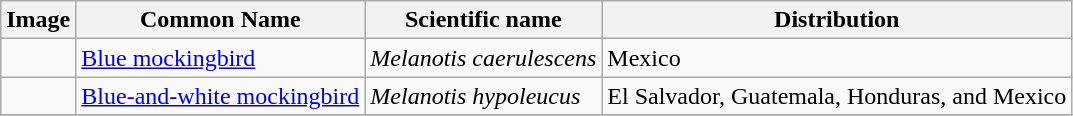<table class="wikitable">
<tr>
<th>Image</th>
<th>Common Name</th>
<th>Scientific name</th>
<th>Distribution</th>
</tr>
<tr>
<td></td>
<td><a href='#'>Blue mockingbird</a></td>
<td><em>Melanotis caerulescens</em></td>
<td>Mexico</td>
</tr>
<tr>
<td></td>
<td><a href='#'>Blue-and-white mockingbird</a></td>
<td><em>Melanotis hypoleucus</em></td>
<td>El Salvador, Guatemala, Honduras, and Mexico</td>
</tr>
<tr>
</tr>
</table>
